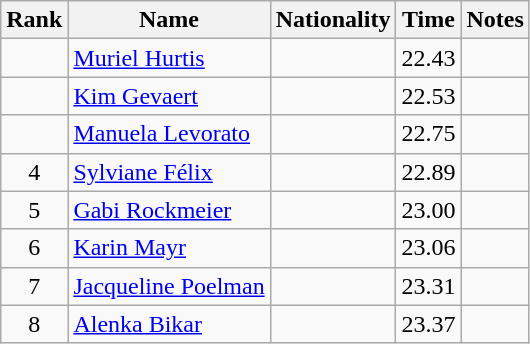<table class="wikitable sortable" style="text-align:center">
<tr>
<th>Rank</th>
<th>Name</th>
<th>Nationality</th>
<th>Time</th>
<th>Notes</th>
</tr>
<tr>
<td></td>
<td align=left><a href='#'>Muriel Hurtis</a></td>
<td align=left></td>
<td>22.43</td>
<td></td>
</tr>
<tr>
<td></td>
<td align=left><a href='#'>Kim Gevaert</a></td>
<td align=left></td>
<td>22.53</td>
<td></td>
</tr>
<tr>
<td></td>
<td align=left><a href='#'>Manuela Levorato</a></td>
<td align=left></td>
<td>22.75</td>
<td></td>
</tr>
<tr>
<td>4</td>
<td align=left><a href='#'>Sylviane Félix</a></td>
<td align=left></td>
<td>22.89</td>
<td></td>
</tr>
<tr>
<td>5</td>
<td align=left><a href='#'>Gabi Rockmeier</a></td>
<td align=left></td>
<td>23.00</td>
<td></td>
</tr>
<tr>
<td>6</td>
<td align=left><a href='#'>Karin Mayr</a></td>
<td align=left></td>
<td>23.06</td>
<td></td>
</tr>
<tr>
<td>7</td>
<td align=left><a href='#'>Jacqueline Poelman</a></td>
<td align=left></td>
<td>23.31</td>
<td></td>
</tr>
<tr>
<td>8</td>
<td align=left><a href='#'>Alenka Bikar</a></td>
<td align=left></td>
<td>23.37</td>
<td></td>
</tr>
</table>
